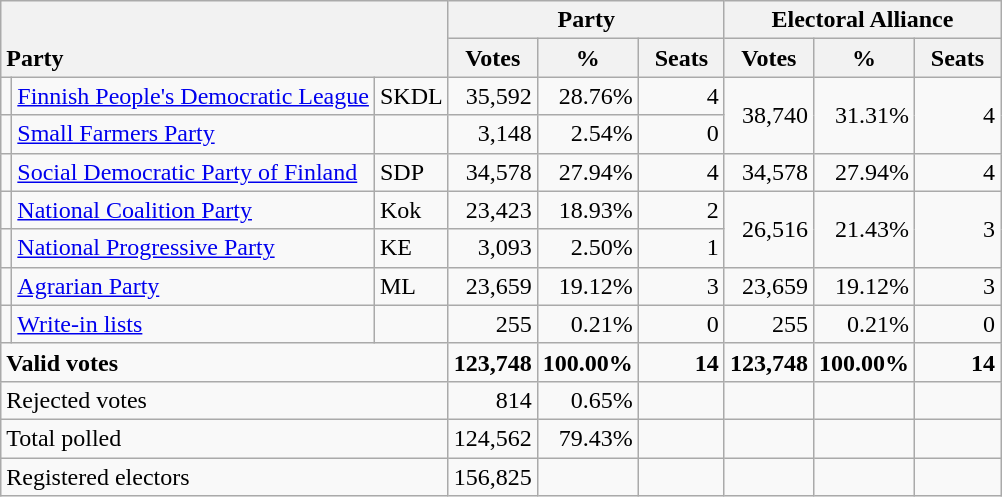<table class="wikitable" border="1" style="text-align:right;">
<tr>
<th style="text-align:left;" valign=bottom rowspan=2 colspan=3>Party</th>
<th colspan=3>Party</th>
<th colspan=3>Electoral Alliance</th>
</tr>
<tr>
<th align=center valign=bottom width="50">Votes</th>
<th align=center valign=bottom width="50">%</th>
<th align=center valign=bottom width="50">Seats</th>
<th align=center valign=bottom width="50">Votes</th>
<th align=center valign=bottom width="50">%</th>
<th align=center valign=bottom width="50">Seats</th>
</tr>
<tr>
<td></td>
<td align=left><a href='#'>Finnish People's Democratic League</a></td>
<td align=left>SKDL</td>
<td>35,592</td>
<td>28.76%</td>
<td>4</td>
<td rowspan=2>38,740</td>
<td rowspan=2>31.31%</td>
<td rowspan=2>4</td>
</tr>
<tr>
<td></td>
<td align=left><a href='#'>Small Farmers Party</a></td>
<td align=left></td>
<td>3,148</td>
<td>2.54%</td>
<td>0</td>
</tr>
<tr>
<td></td>
<td align=left style="white-space: nowrap;"><a href='#'>Social Democratic Party of Finland</a></td>
<td align=left>SDP</td>
<td>34,578</td>
<td>27.94%</td>
<td>4</td>
<td>34,578</td>
<td>27.94%</td>
<td>4</td>
</tr>
<tr>
<td></td>
<td align=left><a href='#'>National Coalition Party</a></td>
<td align=left>Kok</td>
<td>23,423</td>
<td>18.93%</td>
<td>2</td>
<td rowspan=2>26,516</td>
<td rowspan=2>21.43%</td>
<td rowspan=2>3</td>
</tr>
<tr>
<td></td>
<td align=left><a href='#'>National Progressive Party</a></td>
<td align=left>KE</td>
<td>3,093</td>
<td>2.50%</td>
<td>1</td>
</tr>
<tr>
<td></td>
<td align=left><a href='#'>Agrarian Party</a></td>
<td align=left>ML</td>
<td>23,659</td>
<td>19.12%</td>
<td>3</td>
<td>23,659</td>
<td>19.12%</td>
<td>3</td>
</tr>
<tr>
<td></td>
<td align=left><a href='#'>Write-in lists</a></td>
<td align=left></td>
<td>255</td>
<td>0.21%</td>
<td>0</td>
<td>255</td>
<td>0.21%</td>
<td>0</td>
</tr>
<tr style="font-weight:bold">
<td align=left colspan=3>Valid votes</td>
<td>123,748</td>
<td>100.00%</td>
<td>14</td>
<td>123,748</td>
<td>100.00%</td>
<td>14</td>
</tr>
<tr>
<td align=left colspan=3>Rejected votes</td>
<td>814</td>
<td>0.65%</td>
<td></td>
<td></td>
<td></td>
<td></td>
</tr>
<tr>
<td align=left colspan=3>Total polled</td>
<td>124,562</td>
<td>79.43%</td>
<td></td>
<td></td>
<td></td>
<td></td>
</tr>
<tr>
<td align=left colspan=3>Registered electors</td>
<td>156,825</td>
<td></td>
<td></td>
<td></td>
<td></td>
<td></td>
</tr>
</table>
